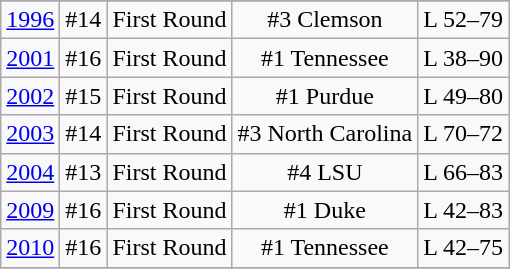<table class="wikitable" style="text-align:center">
<tr>
</tr>
<tr>
<td rowspan=1><a href='#'>1996</a></td>
<td>#14</td>
<td>First Round</td>
<td>#3 Clemson</td>
<td>L 52–79</td>
</tr>
<tr style="text-align:center;">
<td rowspan=1><a href='#'>2001</a></td>
<td>#16</td>
<td>First Round</td>
<td>#1 Tennessee</td>
<td>L 38–90</td>
</tr>
<tr style="text-align:center;">
<td rowspan=1><a href='#'>2002</a></td>
<td>#15</td>
<td>First Round</td>
<td>#1 Purdue</td>
<td>L 49–80</td>
</tr>
<tr style="text-align:center;">
<td rowspan=1><a href='#'>2003</a></td>
<td>#14</td>
<td>First Round</td>
<td>#3 North Carolina</td>
<td>L 70–72</td>
</tr>
<tr style="text-align:center;">
<td rowspan=1><a href='#'>2004</a></td>
<td>#13</td>
<td>First Round</td>
<td>#4 LSU</td>
<td>L 66–83</td>
</tr>
<tr style="text-align:center;">
<td rowspan=1><a href='#'>2009</a></td>
<td>#16</td>
<td>First Round</td>
<td>#1 Duke</td>
<td>L 42–83</td>
</tr>
<tr style="text-align:center;">
<td rowspan=1><a href='#'>2010</a></td>
<td>#16</td>
<td>First Round</td>
<td>#1 Tennessee</td>
<td>L 42–75</td>
</tr>
<tr style="text-align:center;">
</tr>
</table>
